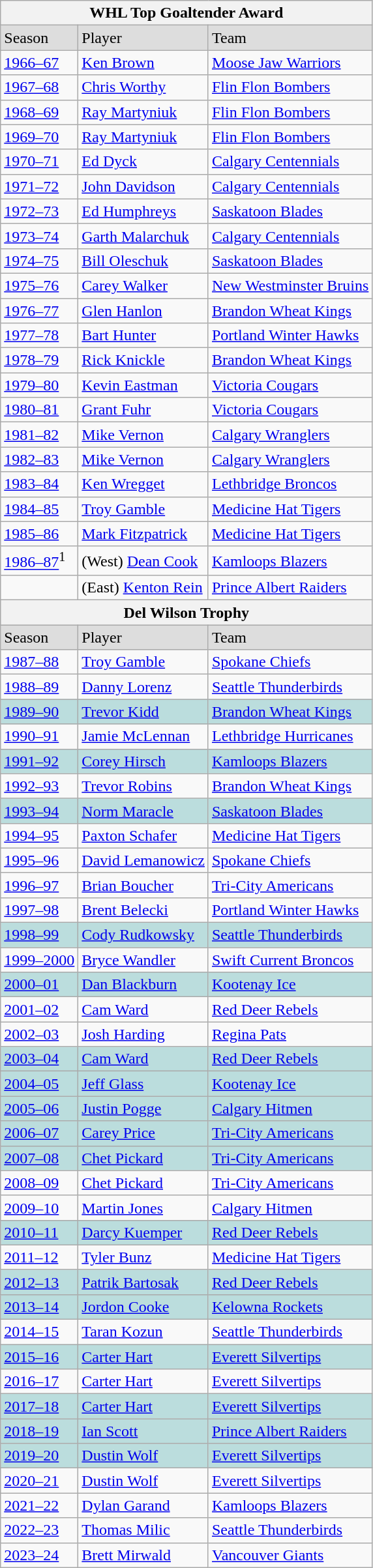<table class="wikitable">
<tr>
<th colspan="3">WHL Top Goaltender Award</th>
</tr>
<tr bgcolor="#dddddd">
<td>Season</td>
<td>Player</td>
<td>Team</td>
</tr>
<tr>
<td><a href='#'>1966–67</a></td>
<td><a href='#'>Ken Brown</a></td>
<td><a href='#'>Moose Jaw Warriors</a></td>
</tr>
<tr>
<td><a href='#'>1967–68</a></td>
<td><a href='#'>Chris Worthy</a></td>
<td><a href='#'>Flin Flon Bombers</a></td>
</tr>
<tr>
<td><a href='#'>1968–69</a></td>
<td><a href='#'>Ray Martyniuk</a></td>
<td><a href='#'>Flin Flon Bombers</a></td>
</tr>
<tr>
<td><a href='#'>1969–70</a></td>
<td><a href='#'>Ray Martyniuk</a></td>
<td><a href='#'>Flin Flon Bombers</a></td>
</tr>
<tr>
<td><a href='#'>1970–71</a></td>
<td><a href='#'>Ed Dyck</a></td>
<td><a href='#'>Calgary Centennials</a></td>
</tr>
<tr>
<td><a href='#'>1971–72</a></td>
<td><a href='#'>John Davidson</a></td>
<td><a href='#'>Calgary Centennials</a></td>
</tr>
<tr>
<td><a href='#'>1972–73</a></td>
<td><a href='#'>Ed Humphreys</a></td>
<td><a href='#'>Saskatoon Blades</a></td>
</tr>
<tr>
<td><a href='#'>1973–74</a></td>
<td><a href='#'>Garth Malarchuk</a></td>
<td><a href='#'>Calgary Centennials</a></td>
</tr>
<tr>
<td><a href='#'>1974–75</a></td>
<td><a href='#'>Bill Oleschuk</a></td>
<td><a href='#'>Saskatoon Blades</a></td>
</tr>
<tr>
<td><a href='#'>1975–76</a></td>
<td><a href='#'>Carey Walker</a></td>
<td><a href='#'>New Westminster Bruins</a></td>
</tr>
<tr>
<td><a href='#'>1976–77</a></td>
<td><a href='#'>Glen Hanlon</a></td>
<td><a href='#'>Brandon Wheat Kings</a></td>
</tr>
<tr>
<td><a href='#'>1977–78</a></td>
<td><a href='#'>Bart Hunter</a></td>
<td><a href='#'>Portland Winter Hawks</a></td>
</tr>
<tr>
<td><a href='#'>1978–79</a></td>
<td><a href='#'>Rick Knickle</a></td>
<td><a href='#'>Brandon Wheat Kings</a></td>
</tr>
<tr>
<td><a href='#'>1979–80</a></td>
<td><a href='#'>Kevin Eastman</a></td>
<td><a href='#'>Victoria Cougars</a></td>
</tr>
<tr>
<td><a href='#'>1980–81</a></td>
<td><a href='#'>Grant Fuhr</a></td>
<td><a href='#'>Victoria Cougars</a></td>
</tr>
<tr>
<td><a href='#'>1981–82</a></td>
<td><a href='#'>Mike Vernon</a></td>
<td><a href='#'>Calgary Wranglers</a></td>
</tr>
<tr>
<td><a href='#'>1982–83</a></td>
<td><a href='#'>Mike Vernon</a></td>
<td><a href='#'>Calgary Wranglers</a></td>
</tr>
<tr>
<td><a href='#'>1983–84</a></td>
<td><a href='#'>Ken Wregget</a></td>
<td><a href='#'>Lethbridge Broncos</a></td>
</tr>
<tr>
<td><a href='#'>1984–85</a></td>
<td><a href='#'>Troy Gamble</a></td>
<td><a href='#'>Medicine Hat Tigers</a></td>
</tr>
<tr>
<td><a href='#'>1985–86</a></td>
<td><a href='#'>Mark Fitzpatrick</a></td>
<td><a href='#'>Medicine Hat Tigers</a></td>
</tr>
<tr>
<td><a href='#'>1986–87</a><sup>1</sup></td>
<td>(West) <a href='#'>Dean Cook</a></td>
<td><a href='#'>Kamloops Blazers</a></td>
</tr>
<tr>
<td></td>
<td>(East) <a href='#'>Kenton Rein</a></td>
<td><a href='#'>Prince Albert Raiders</a></td>
</tr>
<tr bgcolor="#dddddd">
<th colspan="3">Del Wilson Trophy</th>
</tr>
<tr bgcolor="#dddddd">
<td>Season</td>
<td>Player</td>
<td>Team</td>
</tr>
<tr>
<td><a href='#'>1987–88</a></td>
<td><a href='#'>Troy Gamble</a></td>
<td><a href='#'>Spokane Chiefs</a></td>
</tr>
<tr>
<td><a href='#'>1988–89</a></td>
<td><a href='#'>Danny Lorenz</a></td>
<td><a href='#'>Seattle Thunderbirds</a></td>
</tr>
<tr bgcolor="#bbdddd">
<td><a href='#'>1989–90</a></td>
<td><a href='#'>Trevor Kidd</a></td>
<td><a href='#'>Brandon Wheat Kings</a></td>
</tr>
<tr>
<td><a href='#'>1990–91</a></td>
<td><a href='#'>Jamie McLennan</a></td>
<td><a href='#'>Lethbridge Hurricanes</a></td>
</tr>
<tr bgcolor="#bbdddd">
<td><a href='#'>1991–92</a></td>
<td><a href='#'>Corey Hirsch</a></td>
<td><a href='#'>Kamloops Blazers</a></td>
</tr>
<tr>
<td><a href='#'>1992–93</a></td>
<td><a href='#'>Trevor Robins</a></td>
<td><a href='#'>Brandon Wheat Kings</a></td>
</tr>
<tr bgcolor="#bbdddd">
<td><a href='#'>1993–94</a></td>
<td><a href='#'>Norm Maracle</a></td>
<td><a href='#'>Saskatoon Blades</a></td>
</tr>
<tr>
<td><a href='#'>1994–95</a></td>
<td><a href='#'>Paxton Schafer</a></td>
<td><a href='#'>Medicine Hat Tigers</a></td>
</tr>
<tr>
<td><a href='#'>1995–96</a></td>
<td><a href='#'>David Lemanowicz</a></td>
<td><a href='#'>Spokane Chiefs</a></td>
</tr>
<tr>
<td><a href='#'>1996–97</a></td>
<td><a href='#'>Brian Boucher</a></td>
<td><a href='#'>Tri-City Americans</a></td>
</tr>
<tr>
<td><a href='#'>1997–98</a></td>
<td><a href='#'>Brent Belecki</a></td>
<td><a href='#'>Portland Winter Hawks</a></td>
</tr>
<tr bgcolor="#bbdddd">
<td><a href='#'>1998–99</a></td>
<td><a href='#'>Cody Rudkowsky</a></td>
<td><a href='#'>Seattle Thunderbirds</a></td>
</tr>
<tr>
<td><a href='#'>1999–2000</a></td>
<td><a href='#'>Bryce Wandler</a></td>
<td><a href='#'>Swift Current Broncos</a></td>
</tr>
<tr bgcolor="#bbdddd">
<td><a href='#'>2000–01</a></td>
<td><a href='#'>Dan Blackburn</a></td>
<td><a href='#'>Kootenay Ice</a></td>
</tr>
<tr>
<td><a href='#'>2001–02</a></td>
<td><a href='#'>Cam Ward</a></td>
<td><a href='#'>Red Deer Rebels</a></td>
</tr>
<tr>
<td><a href='#'>2002–03</a></td>
<td><a href='#'>Josh Harding</a></td>
<td><a href='#'>Regina Pats</a></td>
</tr>
<tr bgcolor="#bbdddd">
<td><a href='#'>2003–04</a></td>
<td><a href='#'>Cam Ward</a></td>
<td><a href='#'>Red Deer Rebels</a></td>
</tr>
<tr bgcolor="#bbdddd">
<td><a href='#'>2004–05</a></td>
<td><a href='#'>Jeff Glass</a></td>
<td><a href='#'>Kootenay Ice</a></td>
</tr>
<tr bgcolor="#bbdddd">
<td><a href='#'>2005–06</a></td>
<td><a href='#'>Justin Pogge</a></td>
<td><a href='#'>Calgary Hitmen</a></td>
</tr>
<tr bgcolor="#bbdddd">
<td><a href='#'>2006–07</a></td>
<td><a href='#'>Carey Price</a></td>
<td><a href='#'>Tri-City Americans</a></td>
</tr>
<tr bgcolor="#bbdddd">
<td><a href='#'>2007–08</a></td>
<td><a href='#'>Chet Pickard</a></td>
<td><a href='#'>Tri-City Americans</a></td>
</tr>
<tr>
<td><a href='#'>2008–09</a></td>
<td><a href='#'>Chet Pickard</a></td>
<td><a href='#'>Tri-City Americans</a></td>
</tr>
<tr>
<td><a href='#'>2009–10</a></td>
<td><a href='#'>Martin Jones</a></td>
<td><a href='#'>Calgary Hitmen</a></td>
</tr>
<tr bgcolor="#bbdddd">
<td><a href='#'>2010–11</a></td>
<td><a href='#'>Darcy Kuemper</a></td>
<td><a href='#'>Red Deer Rebels</a></td>
</tr>
<tr>
<td><a href='#'>2011–12</a></td>
<td><a href='#'>Tyler Bunz</a></td>
<td><a href='#'>Medicine Hat Tigers</a></td>
</tr>
<tr bgcolor="#bbdddd">
<td><a href='#'>2012–13</a></td>
<td><a href='#'>Patrik Bartosak</a></td>
<td><a href='#'>Red Deer Rebels</a></td>
</tr>
<tr bgcolor="#bbdddd">
<td><a href='#'>2013–14</a></td>
<td><a href='#'>Jordon Cooke</a></td>
<td><a href='#'>Kelowna Rockets</a></td>
</tr>
<tr>
<td><a href='#'>2014–15</a></td>
<td><a href='#'>Taran Kozun</a></td>
<td><a href='#'>Seattle Thunderbirds</a></td>
</tr>
<tr bgcolor="#bbdddd">
<td><a href='#'>2015–16</a></td>
<td><a href='#'>Carter Hart</a></td>
<td><a href='#'>Everett Silvertips</a></td>
</tr>
<tr>
<td><a href='#'>2016–17</a></td>
<td><a href='#'>Carter Hart</a></td>
<td><a href='#'>Everett Silvertips</a></td>
</tr>
<tr bgcolor="#bbdddd">
<td><a href='#'>2017–18</a></td>
<td><a href='#'>Carter Hart</a></td>
<td><a href='#'>Everett Silvertips</a></td>
</tr>
<tr bgcolor="#bbdddd">
<td><a href='#'>2018–19</a></td>
<td><a href='#'>Ian Scott</a></td>
<td><a href='#'>Prince Albert Raiders</a></td>
</tr>
<tr bgcolor="#bbdddd">
<td><a href='#'>2019–20</a></td>
<td><a href='#'>Dustin Wolf</a></td>
<td><a href='#'>Everett Silvertips</a></td>
</tr>
<tr>
<td><a href='#'>2020–21</a></td>
<td><a href='#'>Dustin Wolf</a></td>
<td><a href='#'>Everett Silvertips</a></td>
</tr>
<tr>
<td><a href='#'>2021–22</a></td>
<td><a href='#'>Dylan Garand</a></td>
<td><a href='#'>Kamloops Blazers</a></td>
</tr>
<tr>
<td><a href='#'>2022–23</a></td>
<td><a href='#'>Thomas Milic</a></td>
<td><a href='#'>Seattle Thunderbirds</a></td>
</tr>
<tr>
<td><a href='#'>2023–24</a></td>
<td><a href='#'>Brett Mirwald</a></td>
<td><a href='#'>Vancouver Giants</a></td>
</tr>
</table>
